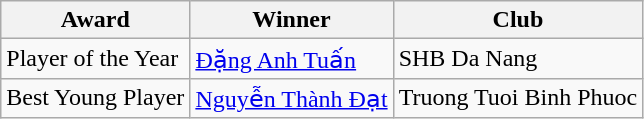<table class="wikitable">
<tr>
<th>Award</th>
<th>Winner</th>
<th>Club</th>
</tr>
<tr>
<td>Player of the Year</td>
<td> <a href='#'>Đặng Anh Tuấn</a></td>
<td>SHB Da Nang</td>
</tr>
<tr>
<td>Best Young Player</td>
<td> <a href='#'>Nguyễn Thành Đạt</a></td>
<td>Truong Tuoi Binh Phuoc</td>
</tr>
</table>
